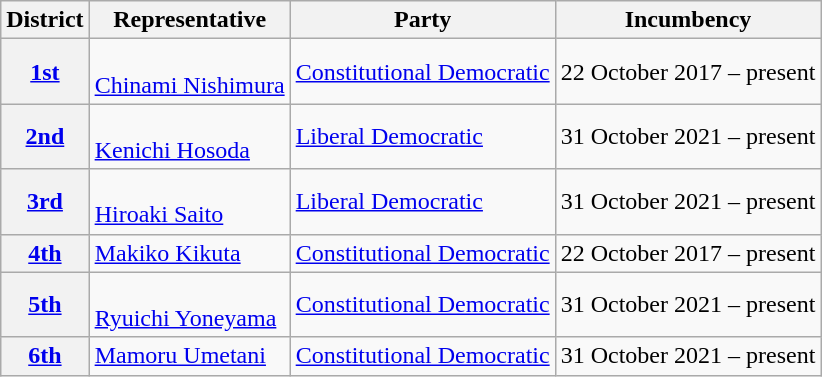<table class="wikitable sortable">
<tr>
<th>District</th>
<th>Representative</th>
<th>Party</th>
<th>Incumbency</th>
</tr>
<tr>
<th><a href='#'>1st</a></th>
<td><br><a href='#'>Chinami Nishimura</a></td>
<td><a href='#'>Constitutional Democratic</a></td>
<td>22 October 2017 – present</td>
</tr>
<tr>
<th><a href='#'>2nd</a></th>
<td><br><a href='#'>Kenichi Hosoda</a></td>
<td><a href='#'>Liberal Democratic</a></td>
<td>31 October 2021 – present</td>
</tr>
<tr>
<th><a href='#'>3rd</a></th>
<td><br><a href='#'>Hiroaki Saito</a></td>
<td><a href='#'>Liberal Democratic</a></td>
<td>31 October 2021 – present</td>
</tr>
<tr>
<th><a href='#'>4th</a></th>
<td> <a href='#'>Makiko Kikuta</a></td>
<td><a href='#'>Constitutional Democratic</a></td>
<td>22 October 2017 – present</td>
</tr>
<tr>
<th><a href='#'>5th</a></th>
<td><br><a href='#'>Ryuichi Yoneyama</a></td>
<td><a href='#'>Constitutional Democratic</a></td>
<td>31 October 2021 – present</td>
</tr>
<tr>
<th><a href='#'>6th</a></th>
<td><a href='#'>Mamoru Umetani</a></td>
<td><a href='#'>Constitutional Democratic</a></td>
<td>31 October 2021 – present</td>
</tr>
</table>
